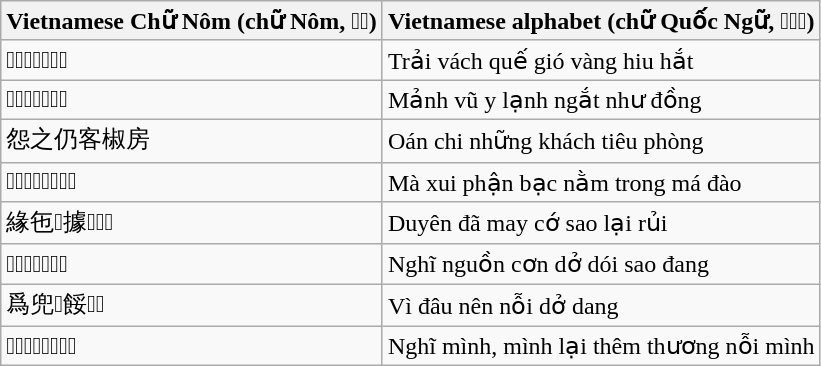<table class="wikitable">
<tr>
<th>Vietnamese Chữ Nôm (chữ Nôm, 𡨸喃)</th>
<th>Vietnamese alphabet (chữ Quốc Ngữ, 𡨸國語)</th>
</tr>
<tr>
<td>𣥱璧桂𩙍鐄囂忆</td>
<td>Trải vách quế gió vàng hiu hắt</td>
</tr>
<tr>
<td>𤗖羽衣𨗺𠖯如銅</td>
<td>Mảnh vũ y lạnh ngắt như đồng</td>
</tr>
<tr>
<td>怨之仍客椒房</td>
<td>Oán chi những khách tiêu phòng</td>
</tr>
<tr>
<td>𦓡𠺼分薄𦣰𥪞𦟐桃</td>
<td>Mà xui phận bạc nằm trong má đào</td>
</tr>
<tr>
<td>緣㐌𪝅據𡫡𫣚𥗐</td>
<td>Duyên đã may cớ sao lại rủi</td>
</tr>
<tr>
<td>𢣂源𩂀𢷣唯𡫡當</td>
<td>Nghĩ nguồn cơn dở dói sao đang</td>
</tr>
<tr>
<td>爲兜𢧚餒𢷣𢬥</td>
<td>Vì đâu nên nỗi dở dang</td>
</tr>
<tr>
<td>𢣂𨉟𨉟𫣚𬁮傷餒𨉟</td>
<td>Nghĩ mình, mình lại thêm thương nỗi mình</td>
</tr>
</table>
